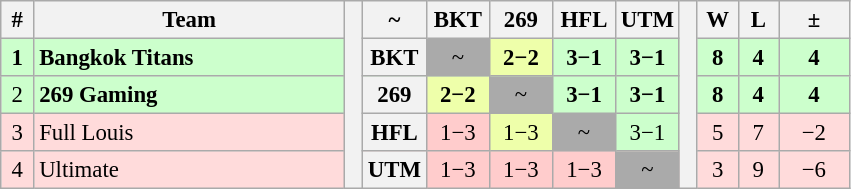<table class="wikitable" style="font-size: 95%; text-align: center">
<tr>
<th width="15">#</th>
<th style="width:200px;">Team</th>
<th rowspan="5" style="width:5px;;"></th>
<th>~</th>
<th style="width:35px;" title="">BKT</th>
<th style="width:35px;" title="">269</th>
<th style="width:35px;" title="">HFL</th>
<th style="width:35px;" title="">UTM</th>
<th rowspan="5" style="width:5px;;"></th>
<th style="width:20px;" title="Wins">W</th>
<th style="width:20px;" title="Losses">L</th>
<th style="width:40px;">±</th>
</tr>
<tr style="background:#cfc;">
<td><strong>1</strong></td>
<td style="text-align: left"><strong> Bangkok Titans</strong></td>
<th>BKT</th>
<td style="background-color:#aaaaaa">~</td>
<td style="background-color:#efa"><strong>2−2</strong></td>
<td style="background-color:#ccffcc"><strong>3−1</strong></td>
<td style="background-color:#ccffcc"><strong>3−1</strong></td>
<td><strong>8</strong></td>
<td><strong>4</strong></td>
<td><strong>4</strong></td>
</tr>
<tr style="background:#cfc;">
<td>2</td>
<td style="text-align: left"><strong> 269 Gaming</strong></td>
<th>269</th>
<td style="background-color:#efa"><strong>2−2</strong></td>
<td style="background-color:#aaaaaa">~</td>
<td style="background-color:#ccffcc"><strong>3−1</strong></td>
<td style="background-color:#ccffcc"><strong>3−1</strong></td>
<td><strong>8</strong></td>
<td><strong>4</strong></td>
<td><strong>4</strong></td>
</tr>
<tr style="background:#ffdbdb;">
<td>3</td>
<td style="text-align: left"> Full Louis</td>
<th>HFL</th>
<td style="background-color:#ffcccc">1−3</td>
<td style="background-color:#efa">1−3</td>
<td style="background-color:#aaaaaa">~</td>
<td style="background-color:#ccffcc">3−1</td>
<td>5</td>
<td>7</td>
<td>−2</td>
</tr>
<tr style="background:#ffdbdb;">
<td>4</td>
<td style="text-align: left"> Ultimate</td>
<th>UTM</th>
<td style="background-color:#ffcccc">1−3</td>
<td style="background-color:#ffcccc">1−3</td>
<td style="background-color:#ffcccc">1−3</td>
<td style="background-color:#aaaaaa">~</td>
<td>3</td>
<td>9</td>
<td>−6</td>
</tr>
</table>
